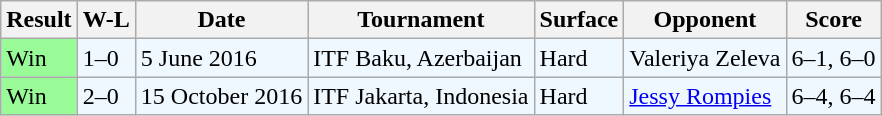<table class="sortable wikitable">
<tr>
<th>Result</th>
<th>W-L</th>
<th>Date</th>
<th>Tournament</th>
<th>Surface</th>
<th>Opponent</th>
<th class="unsortable">Score</th>
</tr>
<tr style="background:#f0f8ff;">
<td style="background:#98fb98;">Win</td>
<td>1–0</td>
<td>5 June 2016</td>
<td>ITF Baku, Azerbaijan</td>
<td>Hard</td>
<td> Valeriya Zeleva</td>
<td>6–1, 6–0</td>
</tr>
<tr style="background:#f0f8ff;">
<td style="background:#98fb98;">Win</td>
<td>2–0</td>
<td>15 October 2016</td>
<td>ITF Jakarta, Indonesia</td>
<td>Hard</td>
<td> <a href='#'>Jessy Rompies</a></td>
<td>6–4, 6–4</td>
</tr>
</table>
